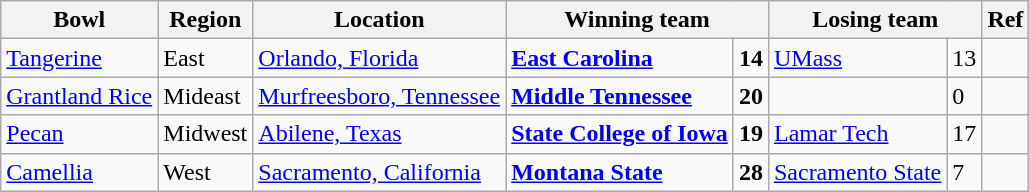<table class="wikitable">
<tr>
<th>Bowl</th>
<th>Region</th>
<th>Location</th>
<th colspan="2">Winning team</th>
<th colspan="2">Losing team</th>
<th>Ref</th>
</tr>
<tr>
<td><a href='#'>Tangerine</a></td>
<td>East</td>
<td><a href='#'>Orlando, Florida</a></td>
<td><strong><a href='#'>East Carolina</a></strong></td>
<td><strong>14</strong></td>
<td><a href='#'>UMass</a></td>
<td>13</td>
<td></td>
</tr>
<tr>
<td><a href='#'>Grantland Rice</a></td>
<td>Mideast</td>
<td><a href='#'>Murfreesboro, Tennessee</a></td>
<td><strong><a href='#'>Middle Tennessee</a></strong></td>
<td><strong>20</strong></td>
<td></td>
<td>0</td>
<td></td>
</tr>
<tr>
<td><a href='#'>Pecan</a></td>
<td>Midwest</td>
<td><a href='#'>Abilene, Texas</a></td>
<td><strong><a href='#'>State College of Iowa</a></strong></td>
<td><strong>19</strong></td>
<td><a href='#'>Lamar Tech</a></td>
<td>17</td>
<td></td>
</tr>
<tr>
<td><a href='#'>Camellia</a></td>
<td>West</td>
<td><a href='#'>Sacramento, California</a></td>
<td><strong><a href='#'>Montana State</a></strong></td>
<td><strong>28</strong></td>
<td><a href='#'>Sacramento State</a></td>
<td>7</td>
<td></td>
</tr>
</table>
